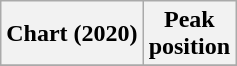<table class="wikitable sortable plainrowheaders" style="text-align:center">
<tr>
<th scope="col">Chart (2020)</th>
<th scope="col">Peak<br> position</th>
</tr>
<tr>
</tr>
</table>
